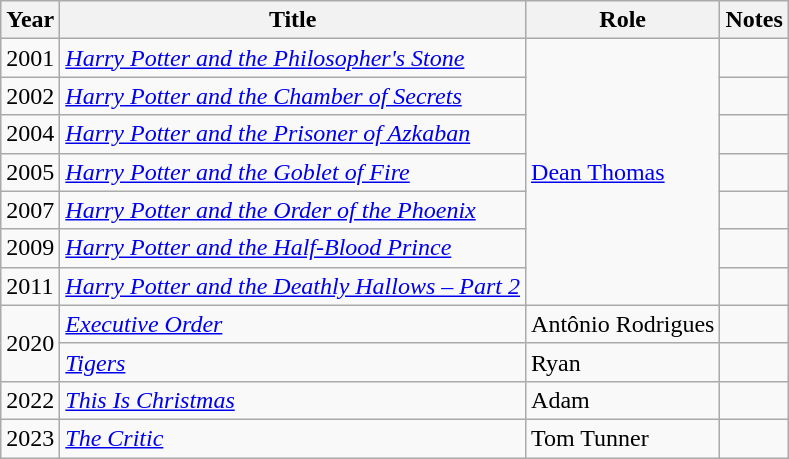<table class="wikitable sortable">
<tr>
<th>Year</th>
<th>Title</th>
<th>Role</th>
<th class="unsortable">Notes</th>
</tr>
<tr>
<td>2001</td>
<td><em><a href='#'>Harry Potter and the Philosopher's Stone</a></em></td>
<td rowspan="7"><a href='#'>Dean Thomas</a></td>
<td></td>
</tr>
<tr>
<td>2002</td>
<td><em><a href='#'>Harry Potter and the Chamber of Secrets</a></em></td>
<td></td>
</tr>
<tr>
<td>2004</td>
<td><em><a href='#'>Harry Potter and the Prisoner of Azkaban</a></em></td>
<td></td>
</tr>
<tr>
<td>2005</td>
<td><em><a href='#'>Harry Potter and the Goblet of Fire</a></em></td>
<td></td>
</tr>
<tr>
<td>2007</td>
<td><em><a href='#'>Harry Potter and the Order of the Phoenix</a></em></td>
<td></td>
</tr>
<tr>
<td>2009</td>
<td><em><a href='#'>Harry Potter and the Half-Blood Prince</a></em></td>
<td></td>
</tr>
<tr>
<td>2011</td>
<td><em><a href='#'>Harry Potter and the Deathly Hallows – Part 2</a></em></td>
<td></td>
</tr>
<tr>
<td rowspan="2">2020</td>
<td><em><a href='#'>Executive Order</a></em></td>
<td>Antônio Rodrigues</td>
<td></td>
</tr>
<tr>
<td><em><a href='#'>Tigers</a></em></td>
<td>Ryan</td>
<td></td>
</tr>
<tr>
<td>2022</td>
<td><em><a href='#'>This Is Christmas</a></em></td>
<td>Adam</td>
<td></td>
</tr>
<tr>
<td>2023</td>
<td><em><a href='#'>The Critic</a></em></td>
<td>Tom Tunner</td>
<td></td>
</tr>
</table>
